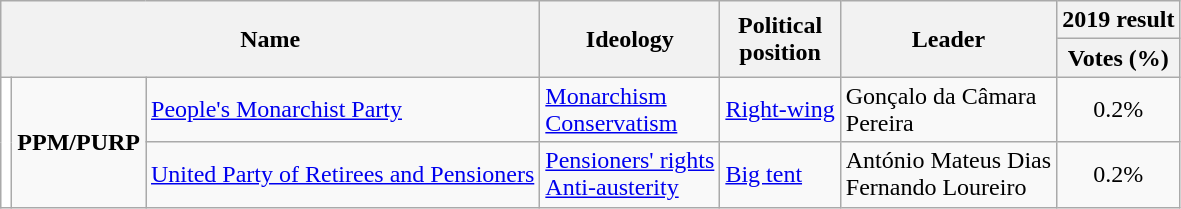<table class="wikitable">
<tr>
<th rowspan="2" colspan="3">Name</th>
<th rowspan="2">Ideology</th>
<th rowspan="2">Political<br>position</th>
<th rowspan="2">Leader</th>
<th colspan="2">2019 result</th>
</tr>
<tr>
<th>Votes (%)</th>
</tr>
<tr>
<td rowspan="2" style="background:white;"></td>
<td rowspan="2" style="text-align:center;"><strong>PPM/PURP</strong></td>
<td><a href='#'>People's Monarchist Party</a><br></td>
<td><a href='#'>Monarchism</a><br><a href='#'>Conservatism</a></td>
<td><a href='#'>Right-wing</a></td>
<td>Gonçalo da Câmara<br>Pereira</td>
<td style="text-align:center;">0.2%</td>
</tr>
<tr>
<td><a href='#'>United Party of Retirees and Pensioners</a><br></td>
<td><a href='#'>Pensioners' rights</a><br><a href='#'>Anti-austerity</a></td>
<td><a href='#'>Big tent</a></td>
<td>António Mateus Dias<br>Fernando Loureiro</td>
<td style="text-align:center;">0.2%</td>
</tr>
</table>
